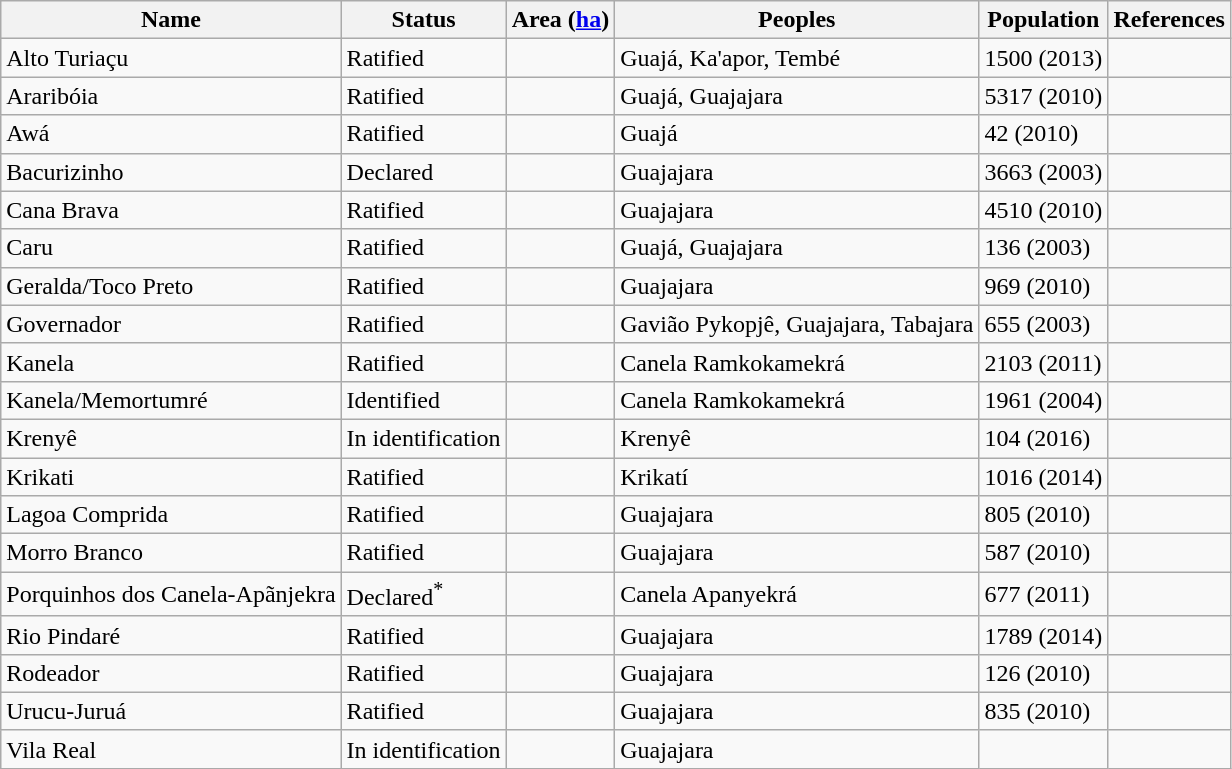<table class="sortable wikitable">
<tr>
<th>Name</th>
<th>Status</th>
<th>Area (<a href='#'>ha</a>)</th>
<th>Peoples</th>
<th>Population</th>
<th>References</th>
</tr>
<tr>
<td>Alto Turiaçu</td>
<td>Ratified</td>
<td></td>
<td>Guajá, Ka'apor, Tembé</td>
<td>1500 (2013)</td>
<td></td>
</tr>
<tr>
<td>Araribóia</td>
<td>Ratified</td>
<td></td>
<td>Guajá, Guajajara</td>
<td>5317 (2010)</td>
<td></td>
</tr>
<tr>
<td>Awá</td>
<td>Ratified</td>
<td></td>
<td>Guajá</td>
<td>42 (2010)</td>
<td></td>
</tr>
<tr>
<td>Bacurizinho</td>
<td>Declared</td>
<td></td>
<td>Guajajara</td>
<td>3663 (2003)</td>
<td></td>
</tr>
<tr>
<td>Cana Brava</td>
<td>Ratified</td>
<td></td>
<td>Guajajara</td>
<td>4510 (2010)</td>
<td></td>
</tr>
<tr>
<td>Caru</td>
<td>Ratified</td>
<td></td>
<td>Guajá, Guajajara</td>
<td>136 (2003)</td>
<td></td>
</tr>
<tr>
<td>Geralda/Toco Preto</td>
<td>Ratified</td>
<td></td>
<td>Guajajara</td>
<td>969 (2010)</td>
<td></td>
</tr>
<tr>
<td>Governador</td>
<td>Ratified</td>
<td></td>
<td>Gavião Pykopjê, Guajajara, Tabajara</td>
<td>655 (2003)</td>
<td></td>
</tr>
<tr>
<td>Kanela</td>
<td>Ratified</td>
<td></td>
<td>Canela Ramkokamekrá</td>
<td>2103 (2011)</td>
<td></td>
</tr>
<tr>
<td>Kanela/Memortumré</td>
<td>Identified</td>
<td></td>
<td>Canela Ramkokamekrá</td>
<td>1961 (2004)</td>
<td></td>
</tr>
<tr>
<td>Krenyê</td>
<td>In identification</td>
<td></td>
<td>Krenyê</td>
<td>104 (2016)</td>
<td></td>
</tr>
<tr>
<td>Krikati</td>
<td>Ratified</td>
<td></td>
<td>Krikatí</td>
<td>1016 (2014)</td>
<td></td>
</tr>
<tr>
<td>Lagoa Comprida</td>
<td>Ratified</td>
<td></td>
<td>Guajajara</td>
<td>805 (2010)</td>
<td></td>
</tr>
<tr>
<td>Morro Branco</td>
<td>Ratified</td>
<td></td>
<td>Guajajara</td>
<td>587 (2010)</td>
<td></td>
</tr>
<tr>
<td>Porquinhos dos Canela-Apãnjekra</td>
<td>Declared<sup>*</sup></td>
<td></td>
<td>Canela Apanyekrá</td>
<td>677 (2011)</td>
<td></td>
</tr>
<tr>
<td>Rio Pindaré</td>
<td>Ratified</td>
<td></td>
<td>Guajajara</td>
<td>1789 (2014)</td>
<td></td>
</tr>
<tr>
<td>Rodeador</td>
<td>Ratified</td>
<td></td>
<td>Guajajara</td>
<td>126 (2010)</td>
<td></td>
</tr>
<tr>
<td>Urucu-Juruá</td>
<td>Ratified</td>
<td></td>
<td>Guajajara</td>
<td>835 (2010)</td>
<td></td>
</tr>
<tr>
<td>Vila Real</td>
<td>In identification</td>
<td></td>
<td>Guajajara</td>
<td></td>
<td></td>
</tr>
</table>
